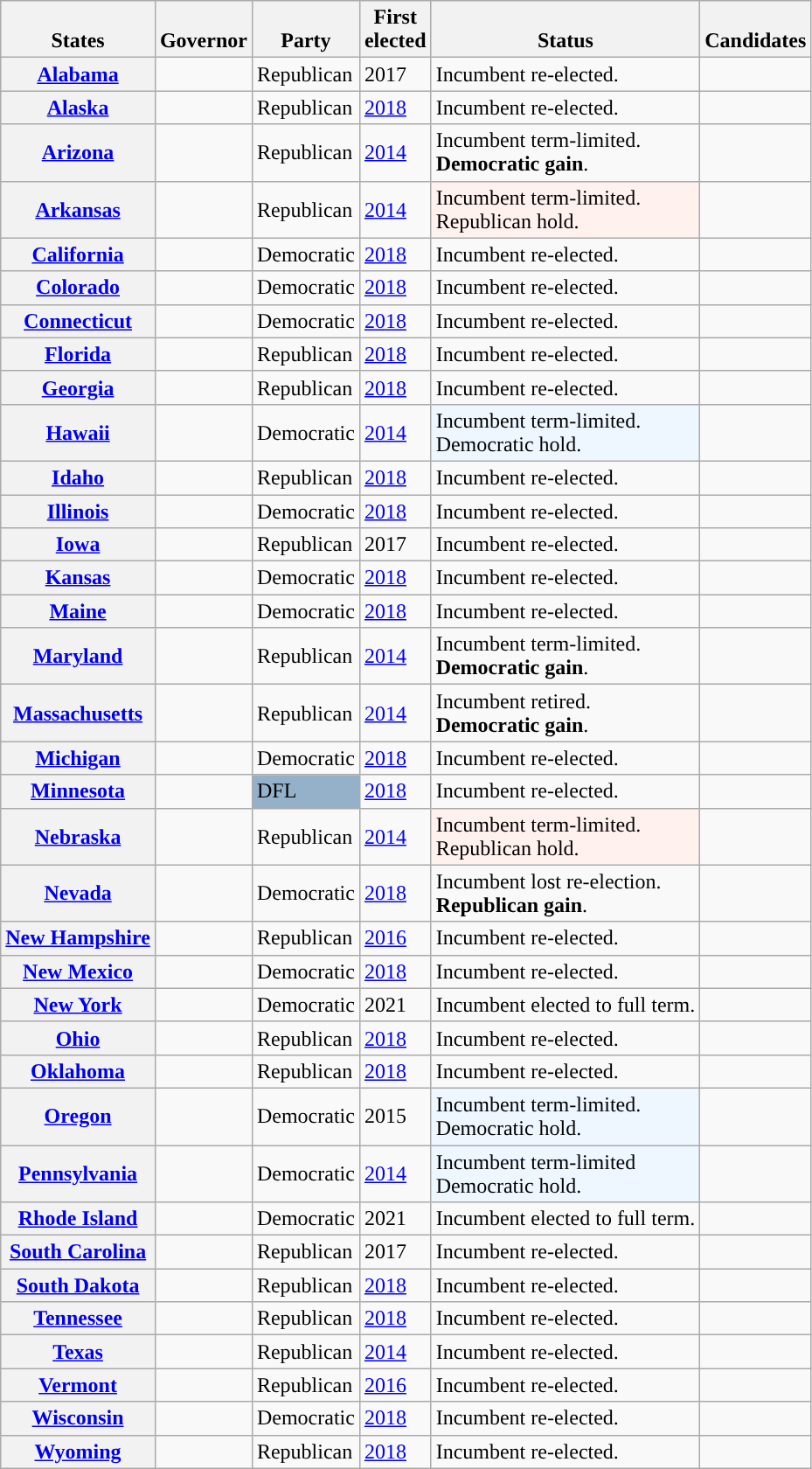<table class="wikitable sortable">
<tr valign=bottom>
<th>States</th>
<th>Governor</th>
<th>Party</th>
<th>First<br>elected</th>
<th>Status</th>
<th>Candidates</th>
</tr>
<tr>
<th><a href='#'>Alabama</a></th>
<td></td>
<td style="background-color:">Republican</td>
<td>2017</td>
<td>Incumbent re-elected.</td>
<td nowrap></td>
</tr>
<tr>
<th><a href='#'>Alaska</a></th>
<td></td>
<td style="background-color:">Republican</td>
<td><a href='#'>2018</a></td>
<td>Incumbent re-elected.</td>
<td nowrap></td>
</tr>
<tr>
<th><a href='#'>Arizona</a></th>
<td></td>
<td style="background-color:">Republican</td>
<td><a href='#'>2014</a></td>
<td style="color:black;background-color:">Incumbent term-limited.<br><strong>Democratic gain</strong>.</td>
<td nowrap></td>
</tr>
<tr>
<th><a href='#'>Arkansas</a></th>
<td></td>
<td style="background-color:">Republican</td>
<td><a href='#'>2014</a></td>
<td style="background:#FFF1EE">Incumbent term-limited.<br>Republican hold.</td>
<td nowrap></td>
</tr>
<tr>
<th><a href='#'>California</a></th>
<td></td>
<td style="color:black;background-color:">Democratic</td>
<td><a href='#'>2018</a></td>
<td>Incumbent re-elected.</td>
<td nowrap></td>
</tr>
<tr>
<th><a href='#'>Colorado</a></th>
<td></td>
<td style="color:black;background-color:">Democratic</td>
<td><a href='#'>2018</a></td>
<td>Incumbent re-elected.</td>
<td nowrap><br></td>
</tr>
<tr>
<th><a href='#'>Connecticut</a></th>
<td></td>
<td style="color:black;background-color:">Democratic</td>
<td><a href='#'>2018</a></td>
<td>Incumbent re-elected.</td>
<td nowrap></td>
</tr>
<tr>
<th><a href='#'>Florida</a></th>
<td></td>
<td style="background-color:">Republican</td>
<td><a href='#'>2018</a></td>
<td>Incumbent re-elected.</td>
<td nowrap></td>
</tr>
<tr>
<th><a href='#'>Georgia</a></th>
<td></td>
<td style="background-color:">Republican</td>
<td><a href='#'>2018</a></td>
<td>Incumbent re-elected.</td>
<td nowrap></td>
</tr>
<tr>
<th><a href='#'>Hawaii</a></th>
<td></td>
<td style="color:black;background-color:">Democratic</td>
<td><a href='#'>2014</a></td>
<td style="background:#EEF6FF">Incumbent term-limited.<br>Democratic hold.</td>
<td nowrap></td>
</tr>
<tr>
<th><a href='#'>Idaho</a></th>
<td></td>
<td style="background-color:">Republican</td>
<td><a href='#'>2018</a></td>
<td>Incumbent re-elected.</td>
<td nowrap></td>
</tr>
<tr>
<th><a href='#'>Illinois</a></th>
<td></td>
<td style="color:black;background-color:">Democratic</td>
<td><a href='#'>2018</a></td>
<td>Incumbent re-elected.</td>
<td nowrap></td>
</tr>
<tr>
<th><a href='#'>Iowa</a></th>
<td></td>
<td style="background-color:">Republican</td>
<td>2017</td>
<td>Incumbent re-elected.</td>
<td nowrap></td>
</tr>
<tr>
<th><a href='#'>Kansas</a></th>
<td></td>
<td style="color:black;background-color:">Democratic</td>
<td><a href='#'>2018</a></td>
<td>Incumbent re-elected.</td>
<td nowrap></td>
</tr>
<tr>
<th><a href='#'>Maine</a></th>
<td></td>
<td style="color:black;background-color:">Democratic</td>
<td><a href='#'>2018</a></td>
<td>Incumbent re-elected.</td>
<td nowrap></td>
</tr>
<tr>
<th><a href='#'>Maryland</a></th>
<td></td>
<td style="background-color:">Republican</td>
<td><a href='#'>2014</a></td>
<td style="color:black;background-color:">Incumbent term-limited.<br><strong>Democratic gain</strong>.</td>
<td nowrap><br></td>
</tr>
<tr>
<th><a href='#'>Massachusetts</a></th>
<td></td>
<td style="background-color:">Republican</td>
<td><a href='#'>2014</a></td>
<td style="color:black;background-color:">Incumbent retired.<br><strong>Democratic gain</strong>.</td>
<td nowrap></td>
</tr>
<tr>
<th><a href='#'>Michigan</a></th>
<td></td>
<td style="color:black;background-color:">Democratic</td>
<td><a href='#'>2018</a></td>
<td>Incumbent re-elected.</td>
<td nowrap><br></td>
</tr>
<tr>
<th><a href='#'>Minnesota</a></th>
<td></td>
<td style="background:#95b0c9">DFL</td>
<td><a href='#'>2018</a></td>
<td>Incumbent re-elected.</td>
<td nowrap><br></td>
</tr>
<tr>
<th><a href='#'>Nebraska</a></th>
<td></td>
<td style="background-color:">Republican</td>
<td><a href='#'>2014</a></td>
<td style="background:#FFF1EE">Incumbent term-limited.<br>Republican hold.</td>
<td nowrap></td>
</tr>
<tr>
<th><a href='#'>Nevada</a></th>
<td></td>
<td style="color:black;background-color:">Democratic</td>
<td><a href='#'>2018</a></td>
<td style="background-color:">Incumbent lost re-election.<br><strong>Republican gain</strong>.</td>
<td nowrap><br></td>
</tr>
<tr>
<th><a href='#'>New Hampshire</a></th>
<td></td>
<td style="background-color:">Republican</td>
<td><a href='#'>2016</a></td>
<td>Incumbent re-elected.</td>
<td nowrap></td>
</tr>
<tr>
<th><a href='#'>New Mexico</a></th>
<td></td>
<td style="color:black;background-color:">Democratic</td>
<td><a href='#'>2018</a></td>
<td>Incumbent re-elected.</td>
<td nowrap></td>
</tr>
<tr>
<th><a href='#'>New York</a></th>
<td></td>
<td style="color:black;background-color:">Democratic</td>
<td>2021</td>
<td>Incumbent elected to full term.</td>
<td nowrap></td>
</tr>
<tr>
<th><a href='#'>Ohio</a></th>
<td></td>
<td style="background-color:">Republican</td>
<td><a href='#'>2018</a></td>
<td>Incumbent re-elected.</td>
<td nowrap></td>
</tr>
<tr>
<th><a href='#'>Oklahoma</a></th>
<td></td>
<td style="background-color:">Republican</td>
<td><a href='#'>2018</a></td>
<td>Incumbent re-elected.</td>
<td nowrap></td>
</tr>
<tr>
<th><a href='#'>Oregon</a></th>
<td></td>
<td style="color:black;background-color:">Democratic</td>
<td>2015</td>
<td style="background:#EEF6FF">Incumbent term-limited.<br>Democratic hold.</td>
<td nowrap></td>
</tr>
<tr>
<th><a href='#'>Pennsylvania</a></th>
<td></td>
<td style="color:black;background-color:">Democratic</td>
<td><a href='#'>2014</a></td>
<td style="background:#EEF6FF">Incumbent term-limited<br>Democratic hold.</td>
<td nowrap><br></td>
</tr>
<tr>
<th><a href='#'>Rhode Island</a></th>
<td></td>
<td style="color:black;background-color:">Democratic</td>
<td>2021</td>
<td>Incumbent elected to full term.</td>
<td nowrap><br></td>
</tr>
<tr>
<th><a href='#'>South Carolina</a></th>
<td></td>
<td style="background-color:">Republican</td>
<td>2017</td>
<td>Incumbent re-elected.</td>
<td nowrap></td>
</tr>
<tr>
<th><a href='#'>South Dakota</a></th>
<td></td>
<td style="background-color:">Republican</td>
<td><a href='#'>2018</a></td>
<td>Incumbent re-elected.</td>
<td nowrap></td>
</tr>
<tr>
<th><a href='#'>Tennessee</a></th>
<td></td>
<td style="background-color:">Republican</td>
<td><a href='#'>2018</a></td>
<td>Incumbent re-elected.</td>
<td nowrap><br></td>
</tr>
<tr>
<th><a href='#'>Texas</a></th>
<td></td>
<td style="background-color:">Republican</td>
<td><a href='#'>2014</a></td>
<td>Incumbent re-elected.</td>
<td nowrap></td>
</tr>
<tr>
<th><a href='#'>Vermont</a></th>
<td></td>
<td style="background-color:">Republican</td>
<td><a href='#'>2016</a></td>
<td>Incumbent re-elected.</td>
<td nowrap><br></td>
</tr>
<tr>
<th><a href='#'>Wisconsin</a></th>
<td></td>
<td style="color:black;background-color:">Democratic</td>
<td><a href='#'>2018</a></td>
<td>Incumbent re-elected.</td>
<td nowrap></td>
</tr>
<tr>
<th><a href='#'>Wyoming</a></th>
<td></td>
<td style="background-color:">Republican</td>
<td><a href='#'>2018</a></td>
<td>Incumbent re-elected.</td>
<td nowrap></td>
</tr>
</table>
